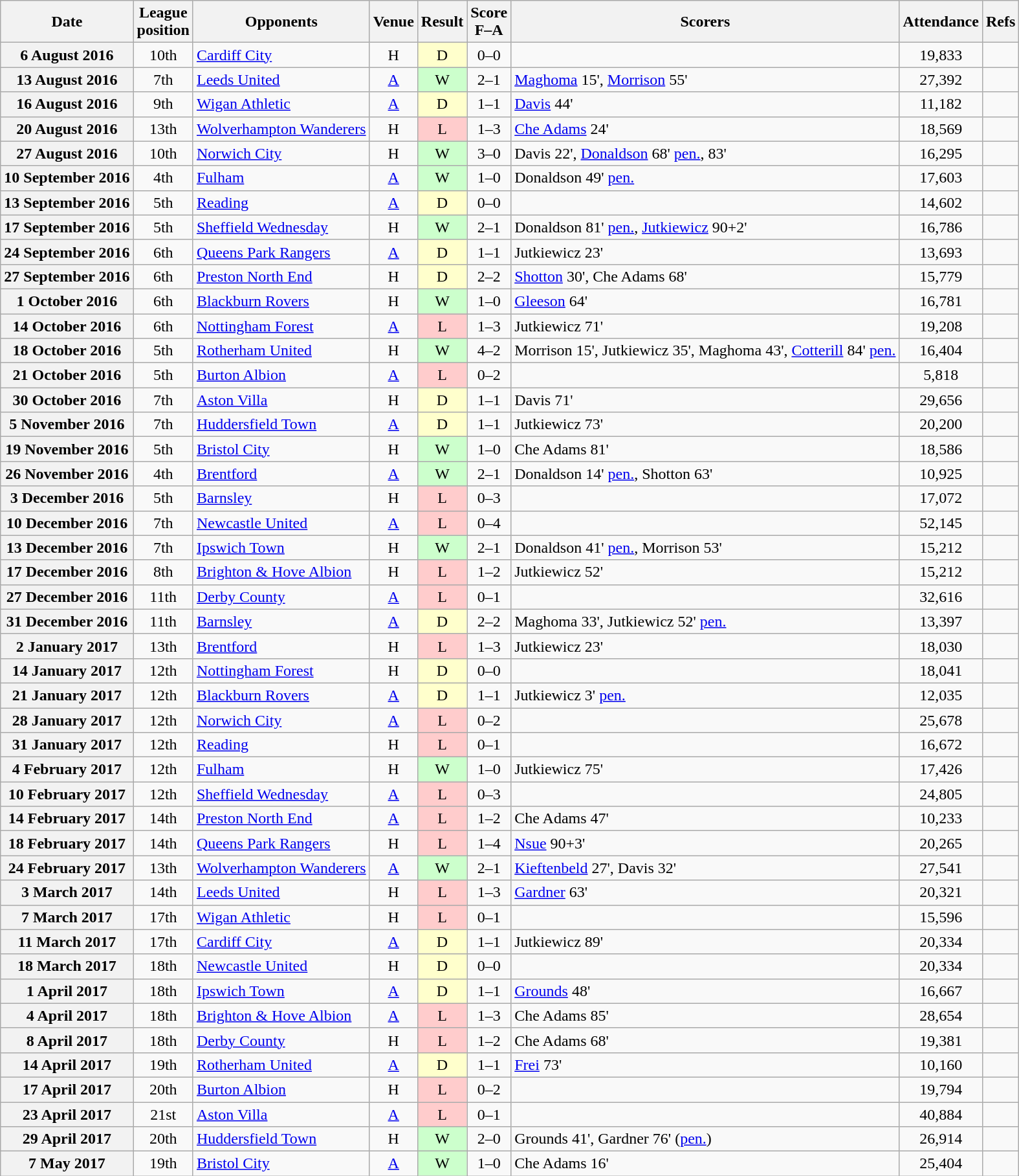<table class="wikitable plainrowheaders" style=text-align:center>
<tr>
<th scope=col>Date</th>
<th scope=col>League<br>position</th>
<th scope=col>Opponents</th>
<th scope=col>Venue</th>
<th scope=col>Result</th>
<th scope=col>Score<br>F–A</th>
<th scope=col>Scorers</th>
<th scope=col>Attendance</th>
<th scope=col>Refs</th>
</tr>
<tr>
<th scope=row>6 August 2016</th>
<td>10th</td>
<td style=text-align:left><a href='#'>Cardiff City</a></td>
<td>H</td>
<td style=background:#ffc>D</td>
<td>0–0</td>
<td></td>
<td>19,833</td>
<td></td>
</tr>
<tr>
<th scope=row>13 August 2016</th>
<td>7th</td>
<td style=text-align:left><a href='#'>Leeds United</a></td>
<td><a href='#'>A</a></td>
<td style=background:#cfc>W</td>
<td>2–1</td>
<td style=text-align:left><a href='#'>Maghoma</a> 15', <a href='#'>Morrison</a> 55'</td>
<td>27,392</td>
<td></td>
</tr>
<tr>
<th scope=row>16 August 2016</th>
<td>9th</td>
<td style=text-align:left><a href='#'>Wigan Athletic</a></td>
<td><a href='#'>A</a></td>
<td style=background:#ffc>D</td>
<td>1–1</td>
<td style=text-align:left><a href='#'>Davis</a> 44'</td>
<td>11,182</td>
<td></td>
</tr>
<tr>
<th scope=row>20 August 2016</th>
<td>13th</td>
<td style=text-align:left><a href='#'>Wolverhampton Wanderers</a></td>
<td>H</td>
<td style=background:#fcc>L</td>
<td>1–3</td>
<td style=text-align:left><a href='#'>Che Adams</a> 24'</td>
<td>18,569</td>
<td></td>
</tr>
<tr>
<th scope=row>27 August 2016</th>
<td>10th</td>
<td style=text-align:left><a href='#'>Norwich City</a></td>
<td>H</td>
<td style=background:#cfc>W</td>
<td>3–0</td>
<td style=text-align:left>Davis 22', <a href='#'>Donaldson</a> 68' <a href='#'>pen.</a>, 83'</td>
<td>16,295</td>
<td></td>
</tr>
<tr>
<th scope=row>10 September 2016</th>
<td>4th</td>
<td style=text-align:left><a href='#'>Fulham</a></td>
<td><a href='#'>A</a></td>
<td style=background:#cfc>W</td>
<td>1–0</td>
<td style=text-align:left>Donaldson 49' <a href='#'>pen.</a></td>
<td>17,603</td>
<td></td>
</tr>
<tr>
<th scope=row>13 September 2016</th>
<td>5th</td>
<td style=text-align:left><a href='#'>Reading</a></td>
<td><a href='#'>A</a></td>
<td style=background:#ffc>D</td>
<td>0–0</td>
<td></td>
<td>14,602</td>
<td></td>
</tr>
<tr>
<th scope=row>17 September 2016</th>
<td>5th</td>
<td style=text-align:left><a href='#'>Sheffield Wednesday</a></td>
<td>H</td>
<td style=background:#cfc>W</td>
<td>2–1</td>
<td style=text-align:left>Donaldson 81' <a href='#'>pen.</a>, <a href='#'>Jutkiewicz</a> 90+2'</td>
<td>16,786</td>
<td></td>
</tr>
<tr>
<th scope=row>24 September 2016</th>
<td>6th</td>
<td style=text-align:left><a href='#'>Queens Park Rangers</a></td>
<td><a href='#'>A</a></td>
<td style=background:#ffc>D</td>
<td>1–1</td>
<td style=text-align:left>Jutkiewicz 23'</td>
<td>13,693</td>
<td></td>
</tr>
<tr>
<th scope=row>27 September 2016</th>
<td>6th</td>
<td style=text-align:left><a href='#'>Preston North End</a></td>
<td>H</td>
<td style=background:#ffc>D</td>
<td>2–2</td>
<td style=text-align:left><a href='#'>Shotton</a> 30', Che Adams 68'</td>
<td>15,779</td>
<td></td>
</tr>
<tr>
<th scope=row>1 October 2016</th>
<td>6th</td>
<td style=text-align:left><a href='#'>Blackburn Rovers</a></td>
<td>H</td>
<td style=background:#cfc>W</td>
<td>1–0</td>
<td style=text-align:left><a href='#'>Gleeson</a> 64'</td>
<td>16,781</td>
<td></td>
</tr>
<tr>
<th scope=row>14 October 2016</th>
<td>6th</td>
<td style=text-align:left><a href='#'>Nottingham Forest</a></td>
<td><a href='#'>A</a></td>
<td style=background:#fcc>L</td>
<td>1–3</td>
<td style=text-align:left>Jutkiewicz 71'</td>
<td>19,208</td>
<td></td>
</tr>
<tr>
<th scope=row>18 October 2016</th>
<td>5th</td>
<td style=text-align:left><a href='#'>Rotherham United</a></td>
<td>H</td>
<td style=background:#cfc>W</td>
<td>4–2</td>
<td style=text-align:left>Morrison 15', Jutkiewicz 35', Maghoma 43', <a href='#'>Cotterill</a> 84' <a href='#'>pen.</a></td>
<td>16,404</td>
<td></td>
</tr>
<tr>
<th scope=row>21 October 2016</th>
<td>5th</td>
<td style=text-align:left><a href='#'>Burton Albion</a></td>
<td><a href='#'>A</a></td>
<td style=background:#fcc>L</td>
<td>0–2</td>
<td></td>
<td>5,818</td>
<td></td>
</tr>
<tr>
<th scope=row>30 October 2016</th>
<td>7th</td>
<td style=text-align:left><a href='#'>Aston Villa</a></td>
<td>H</td>
<td style=background:#ffc>D</td>
<td>1–1</td>
<td style=text-align:left>Davis 71'</td>
<td>29,656</td>
<td></td>
</tr>
<tr>
<th scope=row>5 November 2016</th>
<td>7th</td>
<td style=text-align:left><a href='#'>Huddersfield Town</a></td>
<td><a href='#'>A</a></td>
<td style=background:#ffc>D</td>
<td>1–1</td>
<td style=text-align:left>Jutkiewicz 73'</td>
<td>20,200</td>
<td></td>
</tr>
<tr>
<th scope=row>19 November 2016</th>
<td>5th</td>
<td style=text-align:left><a href='#'>Bristol City</a></td>
<td>H</td>
<td style=background:#cfc>W</td>
<td>1–0</td>
<td style=text-align:left>Che Adams 81'</td>
<td>18,586</td>
<td></td>
</tr>
<tr>
<th scope=row>26 November 2016</th>
<td>4th</td>
<td style=text-align:left><a href='#'>Brentford</a></td>
<td><a href='#'>A</a></td>
<td style=background:#cfc>W</td>
<td>2–1</td>
<td style=text-align:left>Donaldson 14' <a href='#'>pen.</a>, Shotton 63'</td>
<td>10,925</td>
<td></td>
</tr>
<tr>
<th scope=row>3 December 2016</th>
<td>5th</td>
<td style=text-align:left><a href='#'>Barnsley</a></td>
<td>H</td>
<td style=background:#fcc>L</td>
<td>0–3</td>
<td></td>
<td>17,072</td>
<td></td>
</tr>
<tr>
<th scope=row>10 December 2016</th>
<td>7th</td>
<td style=text-align:left><a href='#'>Newcastle United</a></td>
<td><a href='#'>A</a></td>
<td style=background:#fcc>L</td>
<td>0–4</td>
<td></td>
<td>52,145</td>
<td></td>
</tr>
<tr>
<th scope=row>13 December 2016</th>
<td>7th</td>
<td style=text-align:left><a href='#'>Ipswich Town</a></td>
<td>H</td>
<td style=background:#cfc>W</td>
<td>2–1</td>
<td style=text-align:left>Donaldson 41' <a href='#'>pen.</a>, Morrison 53'</td>
<td>15,212</td>
<td></td>
</tr>
<tr>
<th scope=row>17 December 2016</th>
<td>8th</td>
<td style=text-align:left><a href='#'>Brighton & Hove Albion</a></td>
<td>H</td>
<td style=background:#fcc>L</td>
<td>1–2</td>
<td style=text-align:left>Jutkiewicz 52'</td>
<td>15,212</td>
<td></td>
</tr>
<tr>
<th scope=row>27 December 2016</th>
<td>11th</td>
<td style=text-align:left><a href='#'>Derby County</a></td>
<td><a href='#'>A</a></td>
<td style=background:#fcc>L</td>
<td>0–1</td>
<td></td>
<td>32,616</td>
<td></td>
</tr>
<tr>
<th scope=row>31 December 2016</th>
<td>11th</td>
<td style=text-align:left><a href='#'>Barnsley</a></td>
<td><a href='#'>A</a></td>
<td style=background:#ffc>D</td>
<td>2–2</td>
<td style=text-align:left>Maghoma 33', Jutkiewicz 52' <a href='#'>pen.</a></td>
<td>13,397</td>
<td></td>
</tr>
<tr>
<th scope=row>2 January 2017</th>
<td>13th</td>
<td style=text-align:left><a href='#'>Brentford</a></td>
<td>H</td>
<td style=background:#fcc>L</td>
<td>1–3</td>
<td style=text-align:left>Jutkiewicz 23'</td>
<td>18,030</td>
<td></td>
</tr>
<tr>
<th scope=row>14 January 2017</th>
<td>12th</td>
<td style=text-align:left><a href='#'>Nottingham Forest</a></td>
<td>H</td>
<td style=background:#ffc>D</td>
<td>0–0</td>
<td></td>
<td>18,041</td>
<td></td>
</tr>
<tr>
<th scope=row>21 January 2017</th>
<td>12th</td>
<td style=text-align:left><a href='#'>Blackburn Rovers</a></td>
<td><a href='#'>A</a></td>
<td style=background:#ffc>D</td>
<td>1–1</td>
<td style=text-align:left>Jutkiewicz 3' <a href='#'>pen.</a></td>
<td>12,035</td>
<td></td>
</tr>
<tr>
<th scope=row>28 January 2017</th>
<td>12th</td>
<td style=text-align:left><a href='#'>Norwich City</a></td>
<td><a href='#'>A</a></td>
<td style=background:#fcc>L</td>
<td>0–2</td>
<td></td>
<td>25,678</td>
<td></td>
</tr>
<tr>
<th scope=row>31 January 2017</th>
<td>12th</td>
<td style=text-align:left><a href='#'>Reading</a></td>
<td>H</td>
<td style=background:#fcc>L</td>
<td>0–1</td>
<td></td>
<td>16,672</td>
<td></td>
</tr>
<tr>
<th scope=row>4 February 2017</th>
<td>12th</td>
<td style=text-align:left><a href='#'>Fulham</a></td>
<td>H</td>
<td style=background:#cfc>W</td>
<td>1–0</td>
<td style=text-align:left>Jutkiewicz 75'</td>
<td>17,426</td>
<td></td>
</tr>
<tr>
<th scope=row>10 February 2017</th>
<td>12th</td>
<td style=text-align:left><a href='#'>Sheffield Wednesday</a></td>
<td><a href='#'>A</a></td>
<td style=background:#fcc>L</td>
<td>0–3</td>
<td></td>
<td>24,805</td>
<td></td>
</tr>
<tr>
<th scope=row>14 February 2017</th>
<td>14th</td>
<td style=text-align:left><a href='#'>Preston North End</a></td>
<td><a href='#'>A</a></td>
<td style=background:#fcc>L</td>
<td>1–2</td>
<td style=text-align:left>Che Adams 47'</td>
<td>10,233</td>
<td></td>
</tr>
<tr>
<th scope=row>18 February 2017</th>
<td>14th</td>
<td style=text-align:left><a href='#'>Queens Park Rangers</a></td>
<td>H</td>
<td style=background:#fcc>L</td>
<td>1–4</td>
<td style=text-align:left><a href='#'>Nsue</a> 90+3'</td>
<td>20,265</td>
<td></td>
</tr>
<tr>
<th scope=row>24 February 2017</th>
<td>13th</td>
<td style=text-align:left><a href='#'>Wolverhampton Wanderers</a></td>
<td><a href='#'>A</a></td>
<td style=background:#cfc>W</td>
<td>2–1</td>
<td style=text-align:left><a href='#'>Kieftenbeld</a> 27', Davis 32'</td>
<td>27,541</td>
<td></td>
</tr>
<tr>
<th scope=row>3 March 2017</th>
<td>14th</td>
<td style=text-align:left><a href='#'>Leeds United</a></td>
<td>H</td>
<td style=background:#fcc>L</td>
<td>1–3</td>
<td style=text-align:left><a href='#'>Gardner</a> 63'</td>
<td>20,321</td>
<td></td>
</tr>
<tr>
<th scope=row>7 March 2017</th>
<td>17th</td>
<td style=text-align:left><a href='#'>Wigan Athletic</a></td>
<td>H</td>
<td style=background:#fcc>L</td>
<td>0–1</td>
<td></td>
<td>15,596</td>
<td></td>
</tr>
<tr>
<th scope=row>11 March 2017</th>
<td>17th</td>
<td style=text-align:left><a href='#'>Cardiff City</a></td>
<td><a href='#'>A</a></td>
<td style=background:#ffc>D</td>
<td>1–1</td>
<td style=text-align:left>Jutkiewicz 89'</td>
<td>20,334</td>
<td></td>
</tr>
<tr>
<th scope=row>18 March 2017</th>
<td>18th</td>
<td style=text-align:left><a href='#'>Newcastle United</a></td>
<td>H</td>
<td style=background:#ffc>D</td>
<td>0–0</td>
<td></td>
<td>20,334</td>
<td></td>
</tr>
<tr>
<th scope=row>1 April 2017</th>
<td>18th</td>
<td style=text-align:left><a href='#'>Ipswich Town</a></td>
<td><a href='#'>A</a></td>
<td style=background:#ffc>D</td>
<td>1–1</td>
<td style=text-align:left><a href='#'>Grounds</a> 48'</td>
<td>16,667</td>
<td></td>
</tr>
<tr>
<th scope=row>4 April 2017</th>
<td>18th</td>
<td style=text-align:left><a href='#'>Brighton & Hove Albion</a></td>
<td><a href='#'>A</a></td>
<td style=background:#fcc>L</td>
<td>1–3</td>
<td style=text-align:left>Che Adams 85'</td>
<td>28,654</td>
<td></td>
</tr>
<tr>
<th scope=row>8 April 2017</th>
<td>18th</td>
<td style=text-align:left><a href='#'>Derby County</a></td>
<td>H</td>
<td style=background:#fcc>L</td>
<td>1–2</td>
<td style=text-align:left>Che Adams 68'</td>
<td>19,381</td>
<td></td>
</tr>
<tr>
<th scope=row>14 April 2017</th>
<td>19th</td>
<td style=text-align:left><a href='#'>Rotherham United</a></td>
<td><a href='#'>A</a></td>
<td style=background:#ffc>D</td>
<td>1–1</td>
<td style=text-align:left><a href='#'>Frei</a> 73'</td>
<td>10,160</td>
<td></td>
</tr>
<tr>
<th scope=row>17 April 2017</th>
<td>20th</td>
<td style=text-align:left><a href='#'>Burton Albion</a></td>
<td>H</td>
<td style=background:#fcc>L</td>
<td>0–2</td>
<td></td>
<td>19,794</td>
<td></td>
</tr>
<tr>
<th scope=row>23 April 2017</th>
<td>21st</td>
<td style=text-align:left><a href='#'>Aston Villa</a></td>
<td><a href='#'>A</a></td>
<td style=background:#fcc>L</td>
<td>0–1</td>
<td></td>
<td>40,884</td>
<td></td>
</tr>
<tr>
<th scope=row>29 April 2017</th>
<td>20th</td>
<td style=text-align:left><a href='#'>Huddersfield Town</a></td>
<td>H</td>
<td style=background:#cfc>W</td>
<td>2–0</td>
<td style=text-align:left>Grounds 41', Gardner 76' (<a href='#'>pen.</a>)</td>
<td>26,914</td>
<td></td>
</tr>
<tr>
<th scope=row>7 May 2017</th>
<td>19th</td>
<td style=text-align:left><a href='#'>Bristol City</a></td>
<td><a href='#'>A</a></td>
<td style=background:#cfc>W</td>
<td>1–0</td>
<td style=text-align:left>Che Adams 16'</td>
<td>25,404</td>
<td></td>
</tr>
</table>
